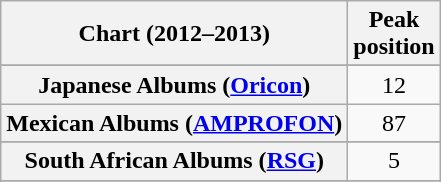<table class="wikitable sortable plainrowheaders" style="text-align:center">
<tr>
<th scope="col">Chart (2012–2013)</th>
<th scope="col">Peak<br> position</th>
</tr>
<tr>
</tr>
<tr>
</tr>
<tr>
</tr>
<tr>
</tr>
<tr>
</tr>
<tr>
</tr>
<tr>
</tr>
<tr>
</tr>
<tr>
</tr>
<tr>
</tr>
<tr>
</tr>
<tr>
</tr>
<tr>
<th scope="row">Japanese Albums (<a href='#'>Oricon</a>)</th>
<td>12</td>
</tr>
<tr>
<th scope="row">Mexican Albums (<a href='#'>AMPROFON</a>)</th>
<td>87</td>
</tr>
<tr>
</tr>
<tr>
</tr>
<tr>
</tr>
<tr>
</tr>
<tr>
<th scope="row">South African Albums (<a href='#'>RSG</a>)</th>
<td>5</td>
</tr>
<tr>
</tr>
<tr>
</tr>
<tr>
</tr>
<tr>
</tr>
<tr>
</tr>
<tr>
</tr>
<tr>
</tr>
</table>
